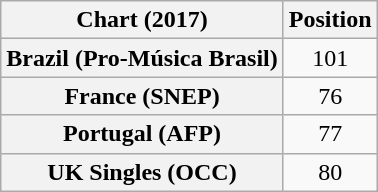<table class="wikitable sortable plainrowheaders" style="text-align:center;">
<tr>
<th>Chart (2017)</th>
<th>Position</th>
</tr>
<tr>
<th scope="row">Brazil (Pro-Música Brasil)</th>
<td>101</td>
</tr>
<tr>
<th scope="row">France (SNEP)</th>
<td>76</td>
</tr>
<tr>
<th scope="row">Portugal (AFP)</th>
<td>77</td>
</tr>
<tr>
<th scope="row">UK Singles (OCC)</th>
<td>80</td>
</tr>
</table>
